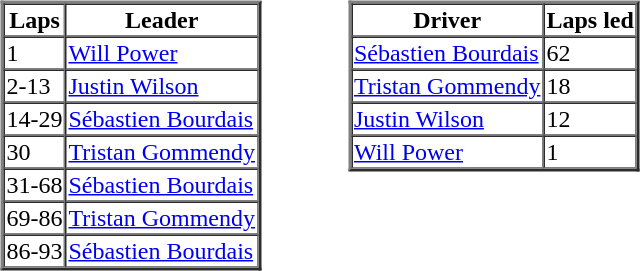<table>
<tr>
<td valign="top"><br><table border=2 cellspacing=0>
<tr>
<th>Laps</th>
<th>Leader</th>
</tr>
<tr>
<td>1</td>
<td><a href='#'>Will Power</a></td>
</tr>
<tr>
<td>2-13</td>
<td><a href='#'>Justin Wilson</a></td>
</tr>
<tr>
<td>14-29</td>
<td><a href='#'>Sébastien Bourdais</a></td>
</tr>
<tr>
<td>30</td>
<td><a href='#'>Tristan Gommendy</a></td>
</tr>
<tr>
<td>31-68</td>
<td><a href='#'>Sébastien Bourdais</a></td>
</tr>
<tr>
<td>69-86</td>
<td><a href='#'>Tristan Gommendy</a></td>
</tr>
<tr>
<td>86-93</td>
<td><a href='#'>Sébastien Bourdais</a></td>
</tr>
</table>
</td>
<td width="50"> </td>
<td valign="top"><br><table border=2 cellspacing=0>
<tr>
<th>Driver</th>
<th>Laps led</th>
</tr>
<tr>
<td><a href='#'>Sébastien Bourdais</a></td>
<td>62</td>
</tr>
<tr>
<td><a href='#'>Tristan Gommendy</a></td>
<td>18</td>
</tr>
<tr>
<td><a href='#'>Justin Wilson</a></td>
<td>12</td>
</tr>
<tr>
<td><a href='#'>Will Power</a></td>
<td>1</td>
</tr>
</table>
</td>
</tr>
</table>
